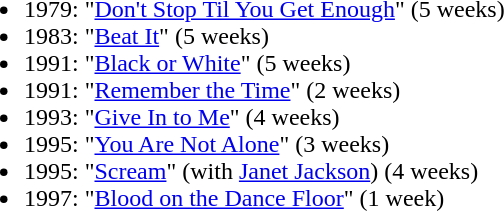<table border="0">
<tr>
<td><div><br><table>
<tr>
<td valign=top><br><ul><li>1979: "<a href='#'>Don't Stop Til You Get Enough</a>" (5 weeks)</li><li>1983: "<a href='#'>Beat It</a>" (5 weeks)</li><li>1991: "<a href='#'>Black or White</a>" (5 weeks)</li><li>1991: "<a href='#'>Remember the Time</a>" (2 weeks)</li><li>1993: "<a href='#'>Give In to Me</a>" (4 weeks)</li><li>1995: "<a href='#'>You Are Not Alone</a>" (3 weeks)</li><li>1995: "<a href='#'>Scream</a>" (with <a href='#'>Janet Jackson</a>) (4 weeks)</li><li>1997: "<a href='#'>Blood on the Dance Floor</a>" (1 week)</li></ul></td>
</tr>
</table>
</div></td>
</tr>
</table>
